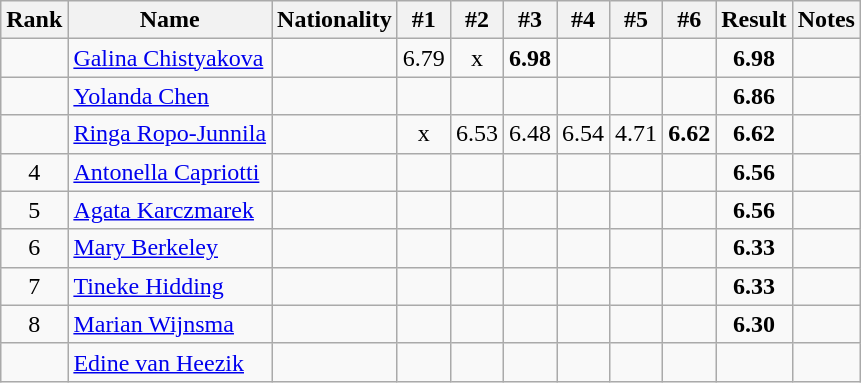<table class="wikitable sortable" style="text-align:center">
<tr>
<th>Rank</th>
<th>Name</th>
<th>Nationality</th>
<th>#1</th>
<th>#2</th>
<th>#3</th>
<th>#4</th>
<th>#5</th>
<th>#6</th>
<th>Result</th>
<th>Notes</th>
</tr>
<tr>
<td></td>
<td align="left"><a href='#'>Galina Chistyakova</a></td>
<td align=left></td>
<td>6.79</td>
<td>x</td>
<td><strong>6.98</strong></td>
<td></td>
<td></td>
<td></td>
<td><strong>6.98</strong></td>
<td></td>
</tr>
<tr>
<td></td>
<td align="left"><a href='#'>Yolanda Chen</a></td>
<td align=left></td>
<td></td>
<td></td>
<td></td>
<td></td>
<td></td>
<td></td>
<td><strong>6.86</strong></td>
<td></td>
</tr>
<tr>
<td></td>
<td align="left"><a href='#'>Ringa Ropo-Junnila</a></td>
<td align=left></td>
<td>x</td>
<td>6.53</td>
<td>6.48</td>
<td>6.54</td>
<td>4.71</td>
<td><strong>6.62</strong></td>
<td><strong>6.62</strong></td>
<td></td>
</tr>
<tr>
<td>4</td>
<td align="left"><a href='#'>Antonella Capriotti</a></td>
<td align=left></td>
<td></td>
<td></td>
<td></td>
<td></td>
<td></td>
<td></td>
<td><strong>6.56</strong></td>
<td></td>
</tr>
<tr>
<td>5</td>
<td align="left"><a href='#'>Agata Karczmarek</a></td>
<td align=left></td>
<td></td>
<td></td>
<td></td>
<td></td>
<td></td>
<td></td>
<td><strong>6.56</strong></td>
<td></td>
</tr>
<tr>
<td>6</td>
<td align="left"><a href='#'>Mary Berkeley</a></td>
<td align=left></td>
<td></td>
<td></td>
<td></td>
<td></td>
<td></td>
<td></td>
<td><strong>6.33</strong></td>
<td></td>
</tr>
<tr>
<td>7</td>
<td align="left"><a href='#'>Tineke Hidding</a></td>
<td align=left></td>
<td></td>
<td></td>
<td></td>
<td></td>
<td></td>
<td></td>
<td><strong>6.33</strong></td>
<td></td>
</tr>
<tr>
<td>8</td>
<td align="left"><a href='#'>Marian Wijnsma</a></td>
<td align=left></td>
<td></td>
<td></td>
<td></td>
<td></td>
<td></td>
<td></td>
<td><strong>6.30</strong></td>
<td></td>
</tr>
<tr>
<td></td>
<td align="left"><a href='#'>Edine van Heezik</a></td>
<td align=left></td>
<td></td>
<td></td>
<td></td>
<td></td>
<td></td>
<td></td>
<td><strong></strong></td>
<td></td>
</tr>
</table>
